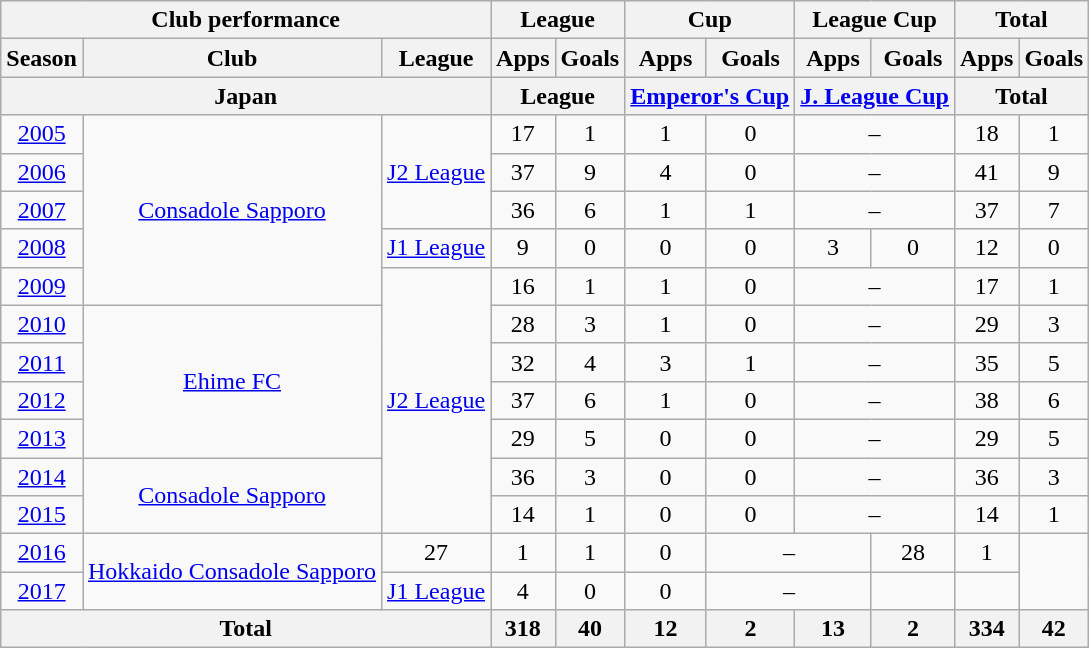<table class="wikitable" style="text-align:center;">
<tr>
<th colspan=3>Club performance</th>
<th colspan=2>League</th>
<th colspan=2>Cup</th>
<th colspan=2>League Cup</th>
<th colspan=2>Total</th>
</tr>
<tr>
<th>Season</th>
<th>Club</th>
<th>League</th>
<th>Apps</th>
<th>Goals</th>
<th>Apps</th>
<th>Goals</th>
<th>Apps</th>
<th>Goals</th>
<th>Apps</th>
<th>Goals</th>
</tr>
<tr>
<th colspan=3>Japan</th>
<th colspan=2>League</th>
<th colspan=2><a href='#'>Emperor's Cup</a></th>
<th colspan=2><a href='#'>J. League Cup</a></th>
<th colspan=2>Total</th>
</tr>
<tr>
<td><a href='#'>2005</a></td>
<td rowspan="5"><a href='#'>Consadole Sapporo</a></td>
<td rowspan="3"><a href='#'>J2 League</a></td>
<td>17</td>
<td>1</td>
<td>1</td>
<td>0</td>
<td colspan="2">–</td>
<td>18</td>
<td>1</td>
</tr>
<tr>
<td><a href='#'>2006</a></td>
<td>37</td>
<td>9</td>
<td>4</td>
<td>0</td>
<td colspan="2">–</td>
<td>41</td>
<td>9</td>
</tr>
<tr>
<td><a href='#'>2007</a></td>
<td>36</td>
<td>6</td>
<td>1</td>
<td>1</td>
<td colspan="2">–</td>
<td>37</td>
<td>7</td>
</tr>
<tr>
<td><a href='#'>2008</a></td>
<td><a href='#'>J1 League</a></td>
<td>9</td>
<td>0</td>
<td>0</td>
<td>0</td>
<td>3</td>
<td>0</td>
<td>12</td>
<td>0</td>
</tr>
<tr>
<td><a href='#'>2009</a></td>
<td rowspan="7"><a href='#'>J2 League</a></td>
<td>16</td>
<td>1</td>
<td>1</td>
<td>0</td>
<td colspan="2">–</td>
<td>17</td>
<td>1</td>
</tr>
<tr>
<td><a href='#'>2010</a></td>
<td rowspan="4"><a href='#'>Ehime FC</a></td>
<td>28</td>
<td>3</td>
<td>1</td>
<td>0</td>
<td colspan="2">–</td>
<td>29</td>
<td>3</td>
</tr>
<tr>
<td><a href='#'>2011</a></td>
<td>32</td>
<td>4</td>
<td>3</td>
<td>1</td>
<td colspan="2">–</td>
<td>35</td>
<td>5</td>
</tr>
<tr>
<td><a href='#'>2012</a></td>
<td>37</td>
<td>6</td>
<td>1</td>
<td>0</td>
<td colspan="2">–</td>
<td>38</td>
<td>6</td>
</tr>
<tr>
<td><a href='#'>2013</a></td>
<td>29</td>
<td>5</td>
<td>0</td>
<td>0</td>
<td colspan="2">–</td>
<td>29</td>
<td>5</td>
</tr>
<tr>
<td><a href='#'>2014</a></td>
<td rowspan="2"><a href='#'>Consadole Sapporo</a></td>
<td>36</td>
<td>3</td>
<td>0</td>
<td>0</td>
<td colspan="2">–</td>
<td>36</td>
<td>3</td>
</tr>
<tr>
<td><a href='#'>2015</a></td>
<td>14</td>
<td>1</td>
<td>0</td>
<td>0</td>
<td colspan="2">–</td>
<td>14</td>
<td>1</td>
</tr>
<tr>
<td><a href='#'>2016</a></td>
<td rowspan="2"><a href='#'>Hokkaido Consadole Sapporo</a></td>
<td>27</td>
<td>1</td>
<td>1</td>
<td>0</td>
<td colspan="2">–</td>
<td>28</td>
<td>1</td>
</tr>
<tr>
<td><a href='#'>2017</a></td>
<td><a href='#'>J1 League</a></td>
<td>4</td>
<td>0</td>
<td>0</td>
<td colspan="2">–</td>
<td></td>
<td></td>
</tr>
<tr>
<th colspan=3>Total</th>
<th>318</th>
<th>40</th>
<th>12</th>
<th>2</th>
<th>13</th>
<th>2</th>
<th>334</th>
<th>42</th>
</tr>
</table>
